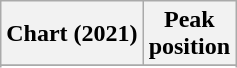<table class="wikitable sortable plainrowheaders" style="text-align:center">
<tr>
<th scope="col">Chart (2021)</th>
<th scope="col">Peak<br>position</th>
</tr>
<tr>
</tr>
<tr>
</tr>
<tr>
</tr>
<tr>
</tr>
<tr>
</tr>
<tr>
</tr>
<tr>
</tr>
<tr>
</tr>
<tr>
</tr>
<tr>
</tr>
</table>
